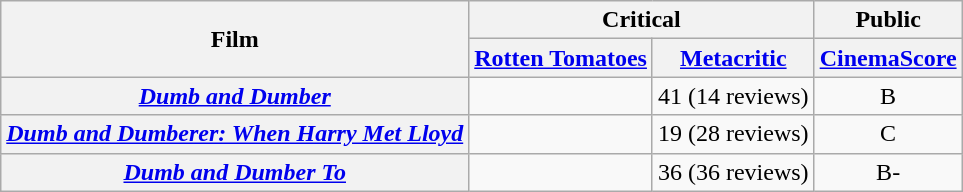<table class="wikitable plainrowheaders sortable" style="text-align: center;">
<tr>
<th scope="col" rowspan="2">Film</th>
<th scope="col" colspan="2">Critical</th>
<th scope="col">Public</th>
</tr>
<tr>
<th scope="col"><a href='#'>Rotten Tomatoes</a></th>
<th scope="col"><a href='#'>Metacritic</a></th>
<th scope="col"><a href='#'>CinemaScore</a></th>
</tr>
<tr>
<th scope="row"><em><a href='#'>Dumb and Dumber</a></em></th>
<td></td>
<td>41 (14 reviews)</td>
<td>B</td>
</tr>
<tr>
<th scope="row"><em><a href='#'>Dumb and Dumberer: When Harry Met Lloyd</a></em></th>
<td></td>
<td>19 (28 reviews)</td>
<td>C</td>
</tr>
<tr>
<th scope="row"><em><a href='#'>Dumb and Dumber To</a></em></th>
<td></td>
<td>36 (36 reviews)</td>
<td>B-</td>
</tr>
</table>
